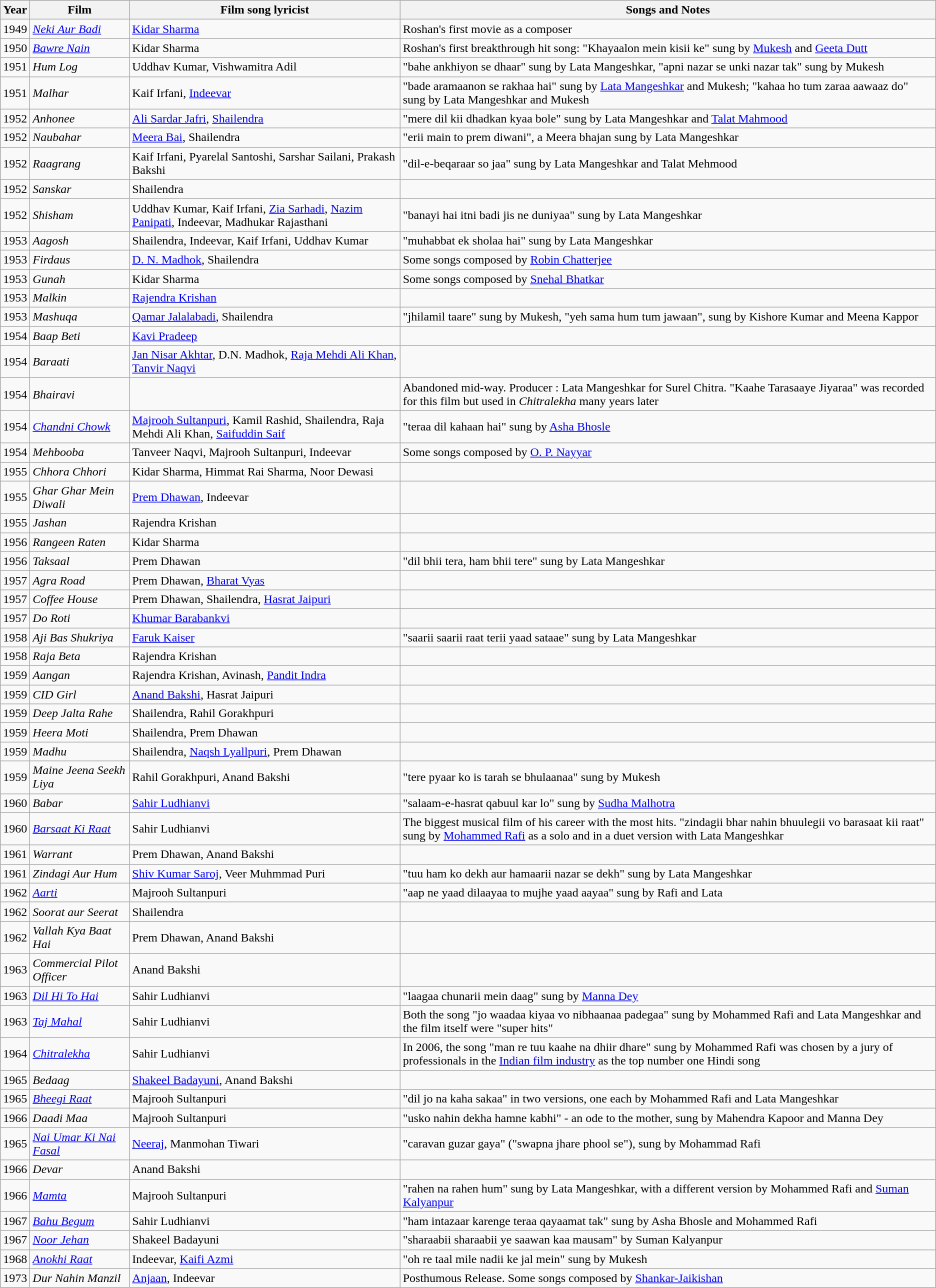<table class= "wikitable sortable">
<tr>
<th>Year</th>
<th>Film</th>
<th>Film song lyricist</th>
<th>Songs and Notes</th>
</tr>
<tr>
<td>1949</td>
<td><em><a href='#'>Neki Aur Badi</a></em></td>
<td><a href='#'>Kidar Sharma</a></td>
<td>Roshan's first movie as a composer</td>
</tr>
<tr>
<td>1950</td>
<td><em><a href='#'>Bawre Nain</a></em></td>
<td>Kidar Sharma</td>
<td>Roshan's first breakthrough hit song: "Khayaalon mein kisii ke" sung by <a href='#'>Mukesh</a> and <a href='#'>Geeta Dutt</a></td>
</tr>
<tr>
<td>1951</td>
<td><em>Hum Log</em></td>
<td>Uddhav Kumar, Vishwamitra Adil</td>
<td>"bahe ankhiyon se dhaar" sung by Lata Mangeshkar, "apni nazar se unki nazar tak" sung by Mukesh</td>
</tr>
<tr>
<td>1951</td>
<td><em>Malhar</em></td>
<td>Kaif Irfani, <a href='#'>Indeevar</a></td>
<td>"bade aramaanon se rakhaa hai" sung by <a href='#'>Lata Mangeshkar</a> and Mukesh; "kahaa ho tum zaraa aawaaz do" sung by Lata Mangeshkar and Mukesh</td>
</tr>
<tr>
<td>1952</td>
<td><em>Anhonee</em></td>
<td><a href='#'>Ali Sardar Jafri</a>, <a href='#'>Shailendra</a></td>
<td>"mere dil kii dhadkan kyaa bole" sung by Lata Mangeshkar and <a href='#'>Talat Mahmood</a></td>
</tr>
<tr>
<td>1952</td>
<td><em>Naubahar</em></td>
<td><a href='#'>Meera Bai</a>, Shailendra</td>
<td>"erii main to prem diwani", a Meera bhajan sung by Lata Mangeshkar</td>
</tr>
<tr>
<td>1952</td>
<td><em>Raagrang</em></td>
<td>Kaif Irfani, Pyarelal Santoshi, Sarshar Sailani, Prakash Bakshi</td>
<td>"dil-e-beqaraar so jaa" sung by Lata Mangeshkar and Talat Mehmood</td>
</tr>
<tr>
<td>1952</td>
<td><em>Sanskar</em></td>
<td>Shailendra</td>
<td></td>
</tr>
<tr>
<td>1952</td>
<td><em>Shisham</em></td>
<td>Uddhav Kumar, Kaif Irfani, <a href='#'>Zia Sarhadi</a>, <a href='#'>Nazim Panipati</a>, Indeevar, Madhukar Rajasthani</td>
<td>"banayi hai itni badi jis ne duniyaa" sung by Lata Mangeshkar</td>
</tr>
<tr>
<td>1953</td>
<td><em>Aagosh</em></td>
<td>Shailendra, Indeevar, Kaif Irfani, Uddhav Kumar</td>
<td>"muhabbat ek sholaa hai" sung by Lata Mangeshkar</td>
</tr>
<tr>
<td>1953</td>
<td><em>Firdaus</em></td>
<td><a href='#'>D. N. Madhok</a>, Shailendra</td>
<td>Some songs composed by <a href='#'>Robin Chatterjee</a></td>
</tr>
<tr>
<td>1953</td>
<td><em>Gunah</em></td>
<td>Kidar Sharma</td>
<td>Some songs composed by <a href='#'>Snehal Bhatkar</a></td>
</tr>
<tr>
<td>1953</td>
<td><em>Malkin</em></td>
<td><a href='#'>Rajendra Krishan</a></td>
<td></td>
</tr>
<tr>
<td>1953</td>
<td><em>Mashuqa</em></td>
<td><a href='#'>Qamar Jalalabadi</a>, Shailendra</td>
<td>"jhilamil taare" sung by Mukesh, "yeh sama hum tum jawaan", sung by Kishore Kumar and Meena Kappor</td>
</tr>
<tr>
<td>1954</td>
<td><em>Baap Beti</em></td>
<td><a href='#'>Kavi Pradeep</a></td>
<td></td>
</tr>
<tr>
<td>1954</td>
<td><em>Baraati</em></td>
<td><a href='#'>Jan Nisar Akhtar</a>, D.N. Madhok, <a href='#'>Raja Mehdi Ali Khan</a>, <a href='#'>Tanvir Naqvi</a></td>
<td></td>
</tr>
<tr>
<td>1954</td>
<td><em>Bhairavi</em></td>
<td></td>
<td>Abandoned mid-way. Producer : Lata Mangeshkar for Surel Chitra. "Kaahe Tarasaaye Jiyaraa" was recorded for this film but used in <em>Chitralekha</em> many years later</td>
</tr>
<tr>
<td>1954</td>
<td><em><a href='#'>Chandni Chowk</a></em></td>
<td><a href='#'>Majrooh Sultanpuri</a>, Kamil Rashid, Shailendra, Raja Mehdi Ali Khan, <a href='#'>Saifuddin Saif</a></td>
<td>"teraa dil kahaan hai" sung by <a href='#'>Asha Bhosle</a></td>
</tr>
<tr>
<td>1954</td>
<td><em>Mehbooba</em></td>
<td>Tanveer Naqvi, Majrooh Sultanpuri, Indeevar</td>
<td>Some songs composed by <a href='#'>O. P. Nayyar</a></td>
</tr>
<tr>
<td>1955</td>
<td><em>Chhora Chhori</em></td>
<td>Kidar Sharma, Himmat Rai Sharma, Noor Dewasi</td>
<td></td>
</tr>
<tr>
<td>1955</td>
<td><em>Ghar Ghar Mein Diwali</em></td>
<td><a href='#'>Prem Dhawan</a>, Indeevar</td>
<td></td>
</tr>
<tr>
<td>1955</td>
<td><em>Jashan</em></td>
<td>Rajendra Krishan</td>
<td></td>
</tr>
<tr>
<td>1956</td>
<td><em>Rangeen Raten</em></td>
<td>Kidar Sharma</td>
<td></td>
</tr>
<tr>
<td>1956</td>
<td><em>Taksaal</em></td>
<td>Prem Dhawan</td>
<td>"dil bhii tera, ham bhii tere" sung by Lata Mangeshkar</td>
</tr>
<tr>
<td>1957</td>
<td><em>Agra Road</em></td>
<td>Prem Dhawan, <a href='#'>Bharat Vyas</a></td>
<td></td>
</tr>
<tr>
<td>1957</td>
<td><em>Coffee House</em></td>
<td>Prem Dhawan, Shailendra, <a href='#'>Hasrat Jaipuri</a></td>
<td></td>
</tr>
<tr>
<td>1957</td>
<td><em>Do Roti</em></td>
<td><a href='#'>Khumar Barabankvi</a></td>
<td></td>
</tr>
<tr>
<td>1958</td>
<td><em>Aji Bas Shukriya</em></td>
<td><a href='#'>Faruk Kaiser</a></td>
<td>"saarii saarii raat terii yaad sataae" sung by Lata Mangeshkar</td>
</tr>
<tr>
<td>1958</td>
<td><em>Raja Beta</em></td>
<td>Rajendra Krishan</td>
<td></td>
</tr>
<tr>
<td>1959</td>
<td><em>Aangan</em></td>
<td>Rajendra Krishan, Avinash, <a href='#'>Pandit Indra</a></td>
<td></td>
</tr>
<tr>
<td>1959</td>
<td><em>CID Girl</em></td>
<td><a href='#'>Anand Bakshi</a>, Hasrat Jaipuri</td>
<td></td>
</tr>
<tr>
<td>1959</td>
<td><em>Deep Jalta Rahe</em></td>
<td>Shailendra, Rahil Gorakhpuri</td>
<td></td>
</tr>
<tr>
<td>1959</td>
<td><em>Heera Moti</em></td>
<td>Shailendra, Prem Dhawan</td>
<td></td>
</tr>
<tr>
<td>1959</td>
<td><em>Madhu</em></td>
<td>Shailendra, <a href='#'>Naqsh Lyallpuri</a>, Prem Dhawan</td>
<td></td>
</tr>
<tr>
<td>1959</td>
<td><em>Maine Jeena Seekh Liya</em></td>
<td>Rahil Gorakhpuri, Anand Bakshi</td>
<td>"tere pyaar ko is tarah se bhulaanaa" sung by Mukesh</td>
</tr>
<tr>
<td>1960</td>
<td><em>Babar</em></td>
<td><a href='#'>Sahir Ludhianvi</a></td>
<td>"salaam-e-hasrat qabuul kar lo" sung by <a href='#'>Sudha Malhotra</a></td>
</tr>
<tr>
<td>1960</td>
<td><em><a href='#'>Barsaat Ki Raat</a></em></td>
<td>Sahir Ludhianvi</td>
<td>The biggest musical film of his career with the most hits. "zindagii bhar nahin bhuulegii vo barasaat kii raat" sung by <a href='#'>Mohammed Rafi</a> as a solo and in a duet version with Lata Mangeshkar</td>
</tr>
<tr>
<td>1961</td>
<td><em>Warrant</em></td>
<td>Prem Dhawan, Anand Bakshi</td>
<td></td>
</tr>
<tr>
<td>1961</td>
<td><em>Zindagi Aur Hum</em></td>
<td><a href='#'>Shiv Kumar Saroj</a>, Veer Muhmmad Puri</td>
<td>"tuu ham ko dekh aur hamaarii nazar se dekh" sung by Lata Mangeshkar</td>
</tr>
<tr>
<td>1962</td>
<td><a href='#'><em>Aarti</em></a></td>
<td>Majrooh Sultanpuri</td>
<td>"aap ne yaad dilaayaa to mujhe yaad aayaa" sung by Rafi and Lata</td>
</tr>
<tr>
<td>1962</td>
<td><em>Soorat aur Seerat</em></td>
<td>Shailendra</td>
<td></td>
</tr>
<tr>
<td>1962</td>
<td><em>Vallah Kya Baat Hai</em></td>
<td>Prem Dhawan, Anand Bakshi</td>
<td></td>
</tr>
<tr>
<td>1963</td>
<td><em>Commercial Pilot Officer</em></td>
<td>Anand Bakshi</td>
<td></td>
</tr>
<tr>
<td>1963</td>
<td><a href='#'><em>Dil Hi To Hai</em></a></td>
<td>Sahir Ludhianvi</td>
<td>"laagaa chunarii mein daag" sung by <a href='#'>Manna Dey</a></td>
</tr>
<tr>
<td>1963</td>
<td><a href='#'><em>Taj Mahal</em></a></td>
<td>Sahir Ludhianvi</td>
<td>Both the song "jo waadaa kiyaa vo nibhaanaa padegaa" sung by Mohammed Rafi and Lata Mangeshkar and the film itself were "super hits"</td>
</tr>
<tr>
<td>1964</td>
<td><a href='#'><em>Chitralekha</em></a></td>
<td>Sahir Ludhianvi</td>
<td>In 2006, the song "man re tuu kaahe na dhiir dhare" sung by Mohammed Rafi was chosen by a jury of professionals in the <a href='#'>Indian film industry</a> as the top number one Hindi song</td>
</tr>
<tr>
<td>1965</td>
<td><em>Bedaag</em></td>
<td><a href='#'>Shakeel Badayuni</a>, Anand Bakshi</td>
<td></td>
</tr>
<tr>
<td>1965</td>
<td><em><a href='#'>Bheegi Raat</a></em></td>
<td>Majrooh Sultanpuri</td>
<td>"dil jo na kaha sakaa" in two versions, one each by Mohammed Rafi and Lata Mangeshkar</td>
</tr>
<tr>
<td>1966</td>
<td><em>Daadi Maa</em></td>
<td>Majrooh Sultanpuri</td>
<td>"usko nahin dekha hamne kabhi" - an ode to the mother, sung by Mahendra Kapoor and Manna Dey</td>
</tr>
<tr>
<td>1965</td>
<td><em><a href='#'>Nai Umar Ki Nai Fasal</a></em></td>
<td><a href='#'>Neeraj</a>, Manmohan Tiwari</td>
<td>"caravan guzar gaya" ("swapna jhare phool se"), sung by Mohammad Rafi</td>
</tr>
<tr>
<td>1966</td>
<td><em>Devar</em></td>
<td>Anand Bakshi</td>
<td></td>
</tr>
<tr>
<td>1966</td>
<td><em><a href='#'>Mamta</a></em></td>
<td>Majrooh Sultanpuri</td>
<td>"rahen na rahen hum" sung by Lata Mangeshkar, with a different version by Mohammed Rafi and <a href='#'>Suman Kalyanpur</a></td>
</tr>
<tr>
<td>1967</td>
<td><em><a href='#'>Bahu Begum</a></em></td>
<td>Sahir Ludhianvi</td>
<td>"ham intazaar karenge teraa qayaamat tak" sung by Asha Bhosle and Mohammed Rafi</td>
</tr>
<tr>
<td>1967</td>
<td><a href='#'><em>Noor Jehan</em></a></td>
<td>Shakeel Badayuni</td>
<td>"sharaabii sharaabii ye saawan kaa mausam" by Suman Kalyanpur</td>
</tr>
<tr>
<td>1968</td>
<td><em><a href='#'>Anokhi Raat</a></em></td>
<td>Indeevar, <a href='#'>Kaifi Azmi</a></td>
<td>"oh re taal mile nadii ke jal mein" sung by Mukesh</td>
</tr>
<tr>
<td>1973</td>
<td><em>Dur Nahin Manzil</em></td>
<td><a href='#'>Anjaan</a>, Indeevar</td>
<td>Posthumous Release. Some songs composed by <a href='#'>Shankar-Jaikishan</a></td>
</tr>
</table>
